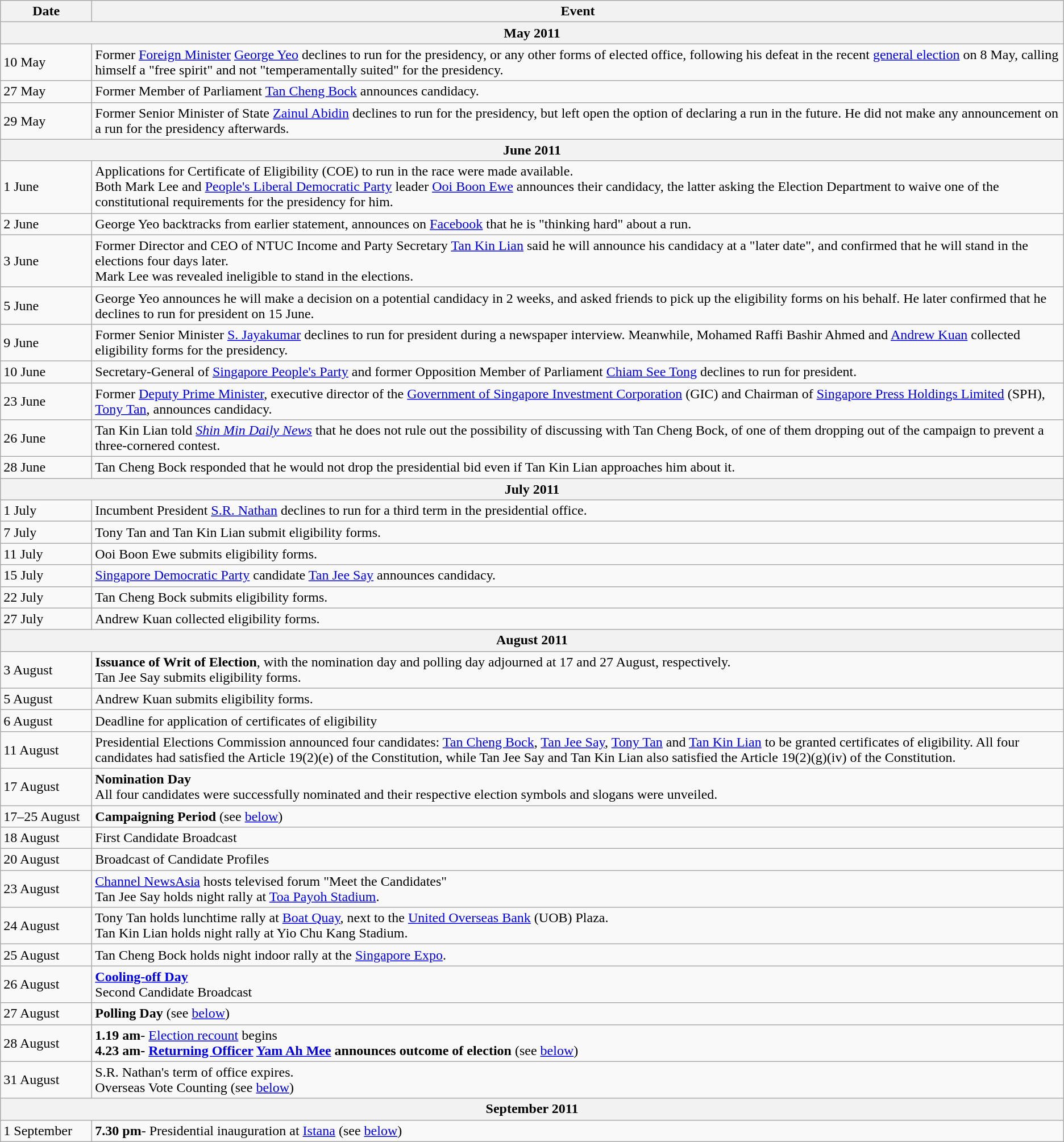<table class="wikitable">
<tr>
<th style="width:100px;">Date</th>
<th>Event</th>
</tr>
<tr>
<th colspan="2">May 2011</th>
</tr>
<tr>
<td>10 May</td>
<td>Former <a href='#'>Foreign Minister</a> <a href='#'>George Yeo</a> declines to run for the presidency, or any other forms of elected office, following his defeat in the recent <a href='#'>general election</a> on 8 May, calling himself a "free spirit" and not "temperamentally suited" for the presidency.</td>
</tr>
<tr>
<td>27 May</td>
<td>Former Member of Parliament <a href='#'>Tan Cheng Bock</a> announces candidacy.</td>
</tr>
<tr>
<td>29 May</td>
<td>Former Senior Minister of State <a href='#'>Zainul Abidin</a> declines to run for the presidency, but left open the option of declaring a run in the future. He did not make any announcement on a run for the presidency afterwards.</td>
</tr>
<tr>
<th colspan="2">June 2011</th>
</tr>
<tr>
<td>1 June</td>
<td>Applications for Certificate of Eligibility (COE) to run in the race were made available.<br>Both Mark Lee and <a href='#'>People's Liberal Democratic Party</a> leader <a href='#'>Ooi Boon Ewe</a> announces their candidacy, the latter asking the Election Department to waive one of the constitutional requirements for the presidency for him.</td>
</tr>
<tr>
<td>2 June</td>
<td>George Yeo backtracks from earlier statement, announces on <a href='#'>Facebook</a> that he is "thinking hard" about a run.</td>
</tr>
<tr>
<td>3 June</td>
<td>Former Director and CEO of NTUC Income and Party Secretary <a href='#'>Tan Kin Lian</a> said he will announce his candidacy at a "later date", and confirmed that he will stand in the elections four days later. <br>Mark Lee was revealed ineligible to stand in the elections.</td>
</tr>
<tr>
<td>5 June</td>
<td>George Yeo announces he will make a decision on a potential candidacy in 2 weeks, and asked friends to pick up the eligibility forms on his behalf. He later confirmed that he declines to run for president on 15 June.</td>
</tr>
<tr>
<td>9 June</td>
<td>Former Senior Minister <a href='#'>S. Jayakumar</a> declines to run for president during a newspaper interview. Meanwhile, Mohamed Raffi Bashir Ahmed and <a href='#'>Andrew Kuan</a> collected eligibility forms for the presidency.</td>
</tr>
<tr>
<td>10 June</td>
<td>Secretary-General of <a href='#'>Singapore People's Party</a> and former Opposition Member of Parliament <a href='#'>Chiam See Tong</a> declines to run for president.</td>
</tr>
<tr>
<td>23 June</td>
<td>Former <a href='#'>Deputy Prime Minister</a>, executive director of the <a href='#'>Government of Singapore Investment Corporation</a> (GIC) and Chairman of <a href='#'>Singapore Press Holdings Limited</a> (SPH), <a href='#'>Tony Tan</a>, announces candidacy.</td>
</tr>
<tr>
<td>26 June</td>
<td>Tan Kin Lian told <em><a href='#'>Shin Min Daily News</a></em> that he does not rule out the possibility of discussing with Tan Cheng Bock, of one of them dropping out of the campaign to prevent a three-cornered contest.</td>
</tr>
<tr>
<td>28 June</td>
<td>Tan Cheng Bock responded that he would not drop the presidential bid even if Tan Kin Lian approaches him about it.</td>
</tr>
<tr>
<th colspan="2">July 2011</th>
</tr>
<tr>
<td>1 July</td>
<td>Incumbent President <a href='#'>S.R. Nathan</a> declines to run for a third term in the presidential office.</td>
</tr>
<tr>
<td>7 July</td>
<td>Tony Tan and Tan Kin Lian submit eligibility forms.</td>
</tr>
<tr>
<td>11 July</td>
<td>Ooi Boon Ewe submits eligibility forms.</td>
</tr>
<tr>
<td>15 July</td>
<td><a href='#'>Singapore Democratic Party</a> candidate <a href='#'>Tan Jee Say</a> announces candidacy.</td>
</tr>
<tr>
<td>22 July</td>
<td>Tan Cheng Bock submits eligibility forms.</td>
</tr>
<tr>
<td>27 July</td>
<td>Andrew Kuan collected eligibility forms.</td>
</tr>
<tr>
<th colspan="2">August 2011</th>
</tr>
<tr>
<td>3 August</td>
<td><strong>Issuance of Writ of Election</strong>, with the nomination day and polling day adjourned at 17 and 27 August, respectively.<br>Tan Jee Say submits eligibility forms.</td>
</tr>
<tr>
<td>5 August</td>
<td>Andrew Kuan submits eligibility forms.</td>
</tr>
<tr>
<td>6 August</td>
<td>Deadline for application of certificates of eligibility</td>
</tr>
<tr>
<td>11 August</td>
<td>Presidential Elections Commission announced four candidates: <a href='#'>Tan Cheng Bock</a>, <a href='#'>Tan Jee Say</a>, <a href='#'>Tony Tan</a> and <a href='#'>Tan Kin Lian</a> to be granted certificates of eligibility. All four candidates had satisfied the Article 19(2)(e) of the Constitution, while Tan Jee Say and Tan Kin Lian also satisfied the Article 19(2)(g)(iv) of the Constitution.</td>
</tr>
<tr>
<td>17 August</td>
<td><strong>Nomination Day</strong><br> All four candidates were successfully nominated and their respective election symbols and slogans were unveiled.</td>
</tr>
<tr>
<td>17–25 August</td>
<td><strong>Campaigning Period</strong> (see <a href='#'>below</a>)</td>
</tr>
<tr>
<td>18 August</td>
<td>First Candidate Broadcast</td>
</tr>
<tr>
<td>20 August</td>
<td>Broadcast of Candidate Profiles</td>
</tr>
<tr>
<td>23 August</td>
<td><a href='#'>Channel NewsAsia</a> hosts televised forum "Meet the Candidates"<br>Tan Jee Say holds night rally at <a href='#'>Toa Payoh Stadium</a>.</td>
</tr>
<tr>
<td>24 August</td>
<td>Tony Tan holds lunchtime rally at <a href='#'>Boat Quay</a>, next to the <a href='#'>United Overseas Bank</a> (UOB) Plaza.<br>Tan Kin Lian holds night rally at Yio Chu Kang Stadium.</td>
</tr>
<tr>
<td>25 August</td>
<td>Tan Cheng Bock holds night indoor rally at the <a href='#'>Singapore Expo</a>.</td>
</tr>
<tr>
<td>26 August</td>
<td><strong><a href='#'>Cooling-off Day</a></strong><br>Second Candidate Broadcast</td>
</tr>
<tr>
<td>27 August</td>
<td><strong>Polling Day</strong> (see <a href='#'>below</a>)</td>
</tr>
<tr>
<td>28 August</td>
<td><strong>1.19 am</strong>- <a href='#'>Election recount</a> begins<br><strong>4.23 am- <a href='#'>Returning Officer</a> <a href='#'>Yam Ah Mee</a> announces outcome of election</strong> (see <a href='#'>below</a>)</td>
</tr>
<tr>
<td>31 August</td>
<td>S.R. Nathan's term of office expires.<br>Overseas Vote Counting (see <a href='#'>below</a>)</td>
</tr>
<tr>
<th colspan="2">September 2011</th>
</tr>
<tr>
<td>1 September</td>
<td><strong>7.30 pm</strong>- Presidential inauguration at <a href='#'>Istana</a> (see <a href='#'>below</a>)</td>
</tr>
</table>
